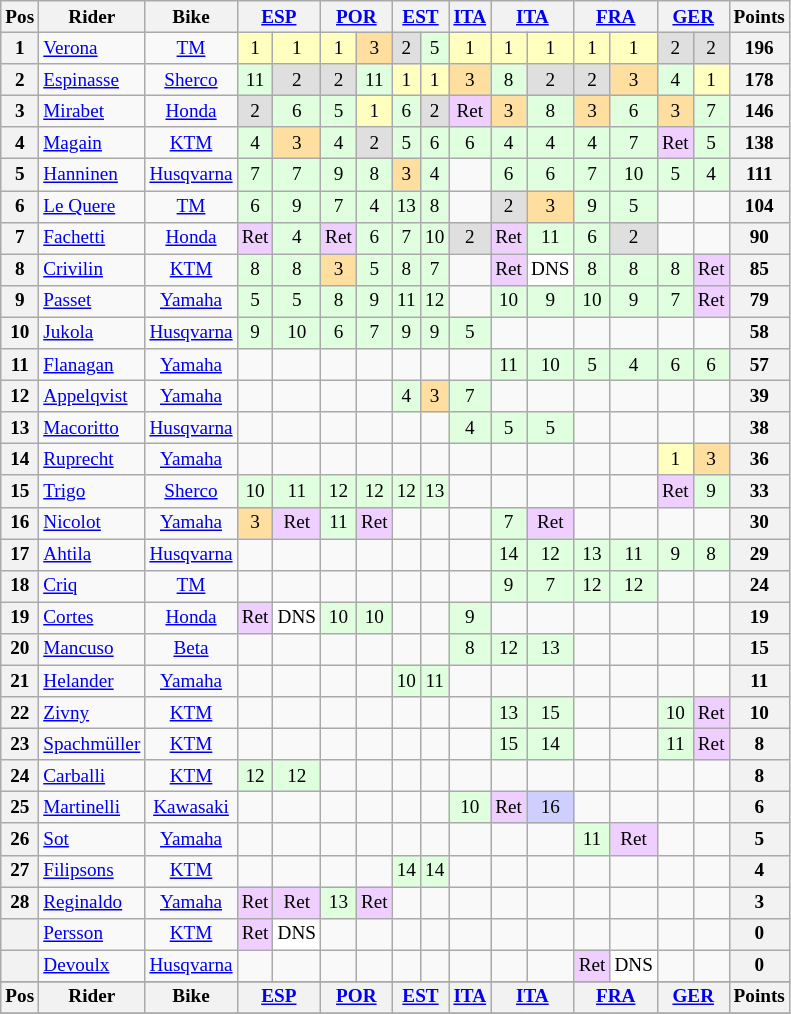<table class="wikitable" style="font-size: 80%; text-align:center">
<tr valign="top">
<th valign="middle">Pos</th>
<th valign="middle">Rider</th>
<th valign="middle">Bike</th>
<th colspan=2><a href='#'>ESP</a><br></th>
<th colspan=2><a href='#'>POR</a><br></th>
<th colspan=2><a href='#'>EST</a><br></th>
<th><a href='#'>ITA</a><br></th>
<th colspan=2><a href='#'>ITA</a><br></th>
<th colspan=2><a href='#'>FRA</a><br></th>
<th colspan=2><a href='#'>GER</a><br></th>
<th valign="middle">Points</th>
</tr>
<tr>
<th>1</th>
<td align=left> <a href='#'>Verona</a></td>
<td><a href='#'>TM</a></td>
<td style="background:#ffffbf;">1</td>
<td style="background:#ffffbf;">1</td>
<td style="background:#ffffbf;">1</td>
<td style="background:#ffdf9f;">3</td>
<td style="background:#dfdfdf;">2</td>
<td style="background:#dfffdf;">5</td>
<td style="background:#ffffbf;">1</td>
<td style="background:#ffffbf;">1</td>
<td style="background:#ffffbf;">1</td>
<td style="background:#ffffbf;">1</td>
<td style="background:#ffffbf;">1</td>
<td style="background:#dfdfdf;">2</td>
<td style="background:#dfdfdf;">2</td>
<th>196</th>
</tr>
<tr>
<th>2</th>
<td align=left> <a href='#'>Espinasse</a></td>
<td><a href='#'>Sherco</a></td>
<td style="background:#dfffdf;">11</td>
<td style="background:#dfdfdf;">2</td>
<td style="background:#dfdfdf;">2</td>
<td style="background:#dfffdf;">11</td>
<td style="background:#ffffbf;">1</td>
<td style="background:#ffffbf;">1</td>
<td style="background:#ffdf9f;">3</td>
<td style="background:#dfffdf;">8</td>
<td style="background:#dfdfdf;">2</td>
<td style="background:#dfdfdf;">2</td>
<td style="background:#ffdf9f;">3</td>
<td style="background:#dfffdf;">4</td>
<td style="background:#ffffbf;">1</td>
<th>178</th>
</tr>
<tr>
<th>3</th>
<td align=left> <a href='#'>Mirabet</a></td>
<td><a href='#'>Honda</a></td>
<td style="background:#dfdfdf;">2</td>
<td style="background:#dfffdf;">6</td>
<td style="background:#dfffdf;">5</td>
<td style="background:#ffffbf;">1</td>
<td style="background:#dfffdf;">6</td>
<td style="background:#dfdfdf;">2</td>
<td style="background:#efcfff;">Ret</td>
<td style="background:#ffdf9f;">3</td>
<td style="background:#dfffdf;">8</td>
<td style="background:#ffdf9f;">3</td>
<td style="background:#dfffdf;">6</td>
<td style="background:#ffdf9f;">3</td>
<td style="background:#dfffdf;">7</td>
<th>146</th>
</tr>
<tr>
<th>4</th>
<td align=left> <a href='#'>Magain</a></td>
<td><a href='#'>KTM</a></td>
<td style="background:#dfffdf;">4</td>
<td style="background:#ffdf9f;">3</td>
<td style="background:#dfffdf;">4</td>
<td style="background:#dfdfdf;">2</td>
<td style="background:#dfffdf;">5</td>
<td style="background:#dfffdf;">6</td>
<td style="background:#dfffdf;">6</td>
<td style="background:#dfffdf;">4</td>
<td style="background:#dfffdf;">4</td>
<td style="background:#dfffdf;">4</td>
<td style="background:#dfffdf;">7</td>
<td style="background:#efcfff;">Ret</td>
<td style="background:#dfffdf;">5</td>
<th>138</th>
</tr>
<tr>
<th>5</th>
<td align=left> <a href='#'>Hanninen</a></td>
<td><a href='#'>Husqvarna</a></td>
<td style="background:#dfffdf;">7</td>
<td style="background:#dfffdf;">7</td>
<td style="background:#dfffdf;">9</td>
<td style="background:#dfffdf;">8</td>
<td style="background:#ffdf9f;">3</td>
<td style="background:#dfffdf;">4</td>
<td></td>
<td style="background:#dfffdf;">6</td>
<td style="background:#dfffdf;">6</td>
<td style="background:#dfffdf;">7</td>
<td style="background:#dfffdf;">10</td>
<td style="background:#dfffdf;">5</td>
<td style="background:#dfffdf;">4</td>
<th>111</th>
</tr>
<tr>
<th>6</th>
<td align=left> <a href='#'>Le Quere</a></td>
<td><a href='#'>TM</a></td>
<td style="background:#dfffdf;">6</td>
<td style="background:#dfffdf;">9</td>
<td style="background:#dfffdf;">7</td>
<td style="background:#dfffdf;">4</td>
<td style="background:#dfffdf;">13</td>
<td style="background:#dfffdf;">8</td>
<td></td>
<td style="background:#dfdfdf;">2</td>
<td style="background:#ffdf9f;">3</td>
<td style="background:#dfffdf;">9</td>
<td style="background:#dfffdf;">5</td>
<td></td>
<td></td>
<th>104</th>
</tr>
<tr>
<th>7</th>
<td align=left> <a href='#'>Fachetti</a></td>
<td><a href='#'>Honda</a></td>
<td style="background:#efcfff;">Ret</td>
<td style="background:#dfffdf;">4</td>
<td style="background:#efcfff;">Ret</td>
<td style="background:#dfffdf;">6</td>
<td style="background:#dfffdf;">7</td>
<td style="background:#dfffdf;">10</td>
<td style="background:#dfdfdf;">2</td>
<td style="background:#efcfff;">Ret</td>
<td style="background:#dfffdf;">11</td>
<td style="background:#dfffdf;">6</td>
<td style="background:#dfdfdf;">2</td>
<td></td>
<td></td>
<th>90</th>
</tr>
<tr>
<th>8</th>
<td align=left> <a href='#'>Crivilin</a></td>
<td><a href='#'>KTM</a></td>
<td style="background:#dfffdf;">8</td>
<td style="background:#dfffdf;">8</td>
<td style="background:#ffdf9f;">3</td>
<td style="background:#dfffdf;">5</td>
<td style="background:#dfffdf;">8</td>
<td style="background:#dfffdf;">7</td>
<td></td>
<td style="background:#efcfff;">Ret</td>
<td style="background:#ffffff;">DNS</td>
<td style="background:#dfffdf;">8</td>
<td style="background:#dfffdf;">8</td>
<td style="background:#dfffdf;">8</td>
<td style="background:#efcfff;">Ret</td>
<th>85</th>
</tr>
<tr>
<th>9</th>
<td align=left> <a href='#'>Passet</a></td>
<td><a href='#'>Yamaha</a></td>
<td style="background:#dfffdf;">5</td>
<td style="background:#dfffdf;">5</td>
<td style="background:#dfffdf;">8</td>
<td style="background:#dfffdf;">9</td>
<td style="background:#dfffdf;">11</td>
<td style="background:#dfffdf;">12</td>
<td></td>
<td style="background:#dfffdf;">10</td>
<td style="background:#dfffdf;">9</td>
<td style="background:#dfffdf;">10</td>
<td style="background:#dfffdf;">9</td>
<td style="background:#dfffdf;">7</td>
<td style="background:#efcfff;">Ret</td>
<th>79</th>
</tr>
<tr>
<th>10</th>
<td align=left> <a href='#'>Jukola</a></td>
<td><a href='#'>Husqvarna</a></td>
<td style="background:#dfffdf;">9</td>
<td style="background:#dfffdf;">10</td>
<td style="background:#dfffdf;">6</td>
<td style="background:#dfffdf;">7</td>
<td style="background:#dfffdf;">9</td>
<td style="background:#dfffdf;">9</td>
<td style="background:#dfffdf;">5</td>
<td></td>
<td></td>
<td></td>
<td></td>
<td></td>
<td></td>
<th>58</th>
</tr>
<tr>
<th>11</th>
<td align=left> <a href='#'>Flanagan</a></td>
<td><a href='#'>Yamaha</a></td>
<td></td>
<td></td>
<td></td>
<td></td>
<td></td>
<td></td>
<td></td>
<td style="background:#dfffdf;">11</td>
<td style="background:#dfffdf;">10</td>
<td style="background:#dfffdf;">5</td>
<td style="background:#dfffdf;">4</td>
<td style="background:#dfffdf;">6</td>
<td style="background:#dfffdf;">6</td>
<th>57</th>
</tr>
<tr>
<th>12</th>
<td align=left> <a href='#'>Appelqvist</a></td>
<td><a href='#'>Yamaha</a></td>
<td></td>
<td></td>
<td></td>
<td></td>
<td style="background:#dfffdf;">4</td>
<td style="background:#ffdf9f;">3</td>
<td style="background:#dfffdf;">7</td>
<td></td>
<td></td>
<td></td>
<td></td>
<td></td>
<td></td>
<th>39</th>
</tr>
<tr>
<th>13</th>
<td align=left> <a href='#'>Macoritto</a></td>
<td><a href='#'>Husqvarna</a></td>
<td></td>
<td></td>
<td></td>
<td></td>
<td></td>
<td></td>
<td style="background:#dfffdf;">4</td>
<td style="background:#dfffdf;">5</td>
<td style="background:#dfffdf;">5</td>
<td></td>
<td></td>
<td></td>
<td></td>
<th>38</th>
</tr>
<tr>
<th>14</th>
<td align=left> <a href='#'>Ruprecht</a></td>
<td><a href='#'>Yamaha</a></td>
<td></td>
<td></td>
<td></td>
<td></td>
<td></td>
<td></td>
<td></td>
<td></td>
<td></td>
<td></td>
<td></td>
<td style="background:#ffffbf;">1</td>
<td style="background:#ffdf9f;">3</td>
<th>36</th>
</tr>
<tr>
<th>15</th>
<td align=left> <a href='#'>Trigo</a></td>
<td><a href='#'>Sherco</a></td>
<td style="background:#dfffdf;">10</td>
<td style="background:#dfffdf;">11</td>
<td style="background:#dfffdf;">12</td>
<td style="background:#dfffdf;">12</td>
<td style="background:#dfffdf;">12</td>
<td style="background:#dfffdf;">13</td>
<td></td>
<td></td>
<td></td>
<td></td>
<td></td>
<td style="background:#efcfff;">Ret</td>
<td style="background:#dfffdf;">9</td>
<th>33</th>
</tr>
<tr>
<th>16</th>
<td align=left> <a href='#'>Nicolot</a></td>
<td><a href='#'>Yamaha</a></td>
<td style="background:#ffdf9f;">3</td>
<td style="background:#efcfff;">Ret</td>
<td style="background:#dfffdf;">11</td>
<td style="background:#efcfff;">Ret</td>
<td></td>
<td></td>
<td></td>
<td style="background:#dfffdf;">7</td>
<td style="background:#efcfff;">Ret</td>
<td></td>
<td></td>
<td></td>
<td></td>
<th>30</th>
</tr>
<tr>
<th>17</th>
<td align=left> <a href='#'>Ahtila</a></td>
<td><a href='#'>Husqvarna</a></td>
<td></td>
<td></td>
<td></td>
<td></td>
<td></td>
<td></td>
<td></td>
<td style="background:#dfffdf;">14</td>
<td style="background:#dfffdf;">12</td>
<td style="background:#dfffdf;">13</td>
<td style="background:#dfffdf;">11</td>
<td style="background:#dfffdf;">9</td>
<td style="background:#dfffdf;">8</td>
<th>29</th>
</tr>
<tr>
<th>18</th>
<td align=left> <a href='#'>Criq</a></td>
<td><a href='#'>TM</a></td>
<td></td>
<td></td>
<td></td>
<td></td>
<td></td>
<td></td>
<td></td>
<td style="background:#dfffdf;">9</td>
<td style="background:#dfffdf;">7</td>
<td style="background:#dfffdf;">12</td>
<td style="background:#dfffdf;">12</td>
<td></td>
<td></td>
<th>24</th>
</tr>
<tr>
<th>19</th>
<td align=left> <a href='#'>Cortes</a></td>
<td><a href='#'>Honda</a></td>
<td style="background:#efcfff;">Ret</td>
<td style="background:#ffffff;">DNS</td>
<td style="background:#dfffdf;">10</td>
<td style="background:#dfffdf;">10</td>
<td></td>
<td></td>
<td style="background:#dfffdf;">9</td>
<td></td>
<td></td>
<td></td>
<td></td>
<td></td>
<td></td>
<th>19</th>
</tr>
<tr>
<th>20</th>
<td align=left> <a href='#'>Mancuso</a></td>
<td><a href='#'>Beta</a></td>
<td></td>
<td></td>
<td></td>
<td></td>
<td></td>
<td></td>
<td style="background:#dfffdf;">8</td>
<td style="background:#dfffdf;">12</td>
<td style="background:#dfffdf;">13</td>
<td></td>
<td></td>
<td></td>
<td></td>
<th>15</th>
</tr>
<tr>
<th>21</th>
<td align=left> <a href='#'>Helander</a></td>
<td><a href='#'>Yamaha</a></td>
<td></td>
<td></td>
<td></td>
<td></td>
<td style="background:#dfffdf;">10</td>
<td style="background:#dfffdf;">11</td>
<td></td>
<td></td>
<td></td>
<td></td>
<td></td>
<td></td>
<td></td>
<th>11</th>
</tr>
<tr>
<th>22</th>
<td align=left> <a href='#'>Zivny</a></td>
<td><a href='#'>KTM</a></td>
<td></td>
<td></td>
<td></td>
<td></td>
<td></td>
<td></td>
<td></td>
<td style="background:#dfffdf;">13</td>
<td style="background:#dfffdf;">15</td>
<td></td>
<td></td>
<td style="background:#dfffdf;">10</td>
<td style="background:#efcfff;">Ret</td>
<th>10</th>
</tr>
<tr>
<th>23</th>
<td align=left> <a href='#'>Spachmüller</a></td>
<td><a href='#'>KTM</a></td>
<td></td>
<td></td>
<td></td>
<td></td>
<td></td>
<td></td>
<td></td>
<td style="background:#dfffdf;">15</td>
<td style="background:#dfffdf;">14</td>
<td></td>
<td></td>
<td style="background:#dfffdf;">11</td>
<td style="background:#efcfff;">Ret</td>
<th>8</th>
</tr>
<tr>
<th>24</th>
<td align=left> <a href='#'>Carballi</a></td>
<td><a href='#'>KTM</a></td>
<td style="background:#dfffdf;">12</td>
<td style="background:#dfffdf;">12</td>
<td></td>
<td></td>
<td></td>
<td></td>
<td></td>
<td></td>
<td></td>
<td></td>
<td></td>
<td></td>
<td></td>
<th>8</th>
</tr>
<tr>
<th>25</th>
<td align=left> <a href='#'>Martinelli</a></td>
<td><a href='#'>Kawasaki</a></td>
<td></td>
<td></td>
<td></td>
<td></td>
<td></td>
<td></td>
<td style="background:#dfffdf;">10</td>
<td style="background:#efcfff;">Ret</td>
<td style="background:#cfcfff;">16</td>
<td></td>
<td></td>
<td></td>
<td></td>
<th>6</th>
</tr>
<tr>
<th>26</th>
<td align=left> <a href='#'>Sot</a></td>
<td><a href='#'>Yamaha</a></td>
<td></td>
<td></td>
<td></td>
<td></td>
<td></td>
<td></td>
<td></td>
<td></td>
<td></td>
<td style="background:#dfffdf;">11</td>
<td style="background:#efcfff;">Ret</td>
<td></td>
<td></td>
<th>5</th>
</tr>
<tr>
<th>27</th>
<td align=left> <a href='#'>Filipsons</a></td>
<td><a href='#'>KTM</a></td>
<td></td>
<td></td>
<td></td>
<td></td>
<td style="background:#dfffdf;">14</td>
<td style="background:#dfffdf;">14</td>
<td></td>
<td></td>
<td></td>
<td></td>
<td></td>
<td></td>
<td></td>
<th>4</th>
</tr>
<tr>
<th>28</th>
<td align=left> <a href='#'>Reginaldo</a></td>
<td><a href='#'>Yamaha</a></td>
<td style="background:#efcfff;">Ret</td>
<td style="background:#efcfff;">Ret</td>
<td style="background:#dfffdf;">13</td>
<td style="background:#efcfff;">Ret</td>
<td></td>
<td></td>
<td></td>
<td></td>
<td></td>
<td></td>
<td></td>
<td></td>
<td></td>
<th>3</th>
</tr>
<tr>
<th></th>
<td align=left> <a href='#'>Persson</a></td>
<td><a href='#'>KTM</a></td>
<td style="background:#efcfff;">Ret</td>
<td style="background:#ffffff;">DNS</td>
<td></td>
<td></td>
<td></td>
<td></td>
<td></td>
<td></td>
<td></td>
<td></td>
<td></td>
<td></td>
<td></td>
<th>0</th>
</tr>
<tr>
<th></th>
<td align=left> <a href='#'>Devoulx</a></td>
<td><a href='#'>Husqvarna</a></td>
<td></td>
<td></td>
<td></td>
<td></td>
<td></td>
<td></td>
<td></td>
<td></td>
<td></td>
<td style="background:#efcfff;">Ret</td>
<td style="background:#ffffff;">DNS</td>
<td></td>
<td></td>
<th>0</th>
</tr>
<tr>
</tr>
<tr valign="top">
<th valign="middle">Pos</th>
<th valign="middle">Rider</th>
<th valign="middle">Bike</th>
<th colspan=2><a href='#'>ESP</a><br></th>
<th colspan=2><a href='#'>POR</a><br></th>
<th colspan=2><a href='#'>EST</a><br></th>
<th><a href='#'>ITA</a><br></th>
<th colspan=2><a href='#'>ITA</a><br></th>
<th colspan=2><a href='#'>FRA</a><br></th>
<th colspan=2><a href='#'>GER</a><br></th>
<th valign="middle">Points</th>
</tr>
<tr>
</tr>
</table>
